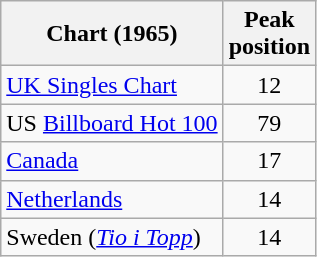<table class="wikitable sortable">
<tr>
<th>Chart (1965)</th>
<th>Peak<br>position</th>
</tr>
<tr>
<td><a href='#'>UK Singles Chart</a></td>
<td style="text-align:center;">12</td>
</tr>
<tr>
<td>US <a href='#'>Billboard Hot 100</a></td>
<td style="text-align:center;">79</td>
</tr>
<tr>
<td><a href='#'>Canada</a></td>
<td style="text-align:center;">17</td>
</tr>
<tr>
<td><a href='#'>Netherlands</a></td>
<td style="text-align:center;">14</td>
</tr>
<tr>
<td>Sweden (<em><a href='#'>Tio i Topp</a></em>)</td>
<td style="text-align:center;">14</td>
</tr>
</table>
